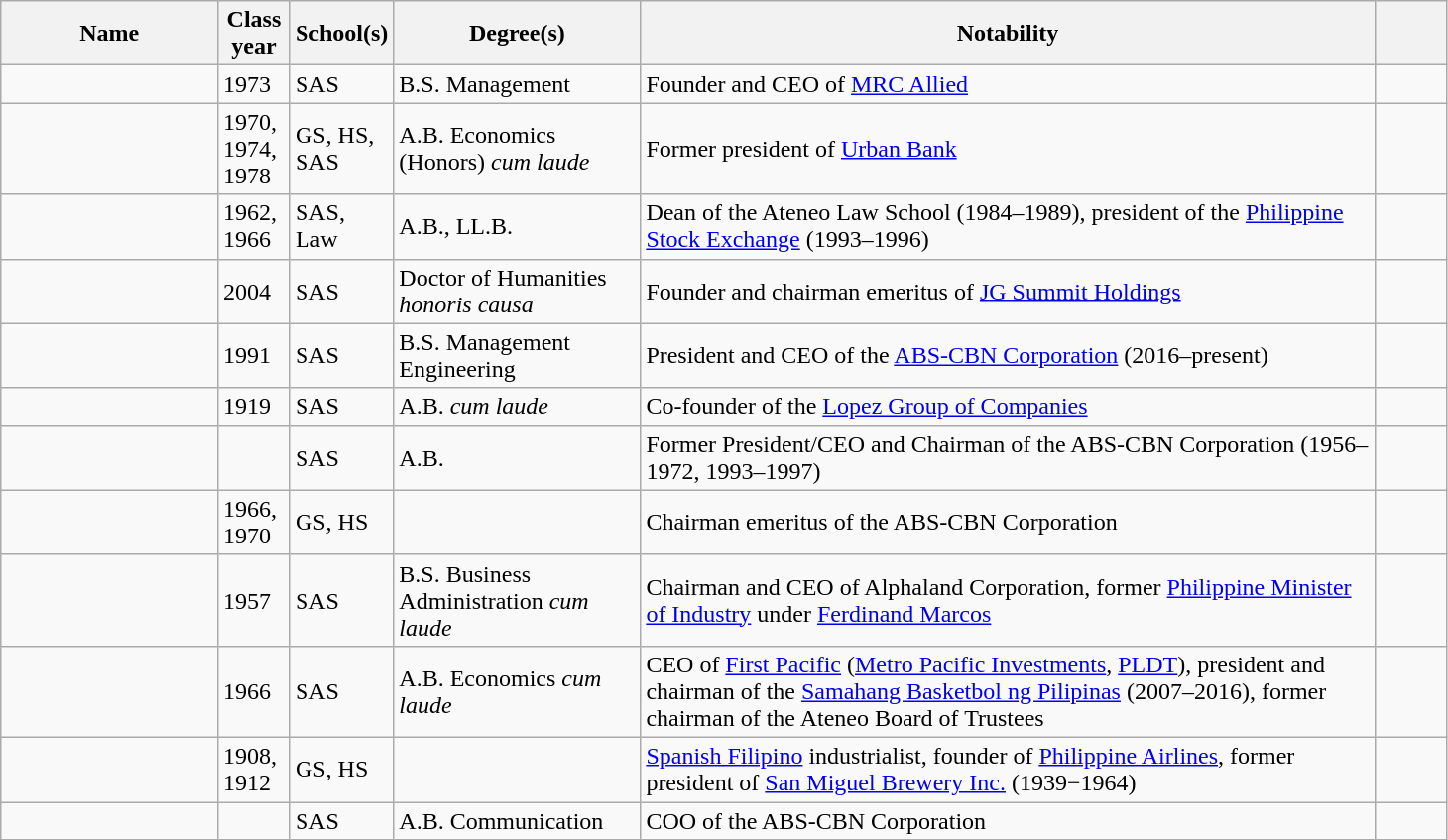<table class="wikitable sortable" style="width:77%">
<tr>
<th style="width:15%;">Name</th>
<th style="width:5%;">Class year</th>
<th style="width:5%;">School(s)</th>
<th>Degree(s)</th>
<th style="width:*;" class="unsortable">Notability</th>
<th style="width:5%;" class="unsortable"></th>
</tr>
<tr>
<td></td>
<td>1973</td>
<td>SAS</td>
<td>B.S. Management</td>
<td>Founder and CEO of <a href='#'>MRC Allied</a></td>
<td></td>
</tr>
<tr>
<td></td>
<td>1970, 1974, 1978</td>
<td>GS, HS, SAS</td>
<td>A.B. Economics (Honors) <em>cum laude</em></td>
<td>Former president of <a href='#'>Urban Bank</a></td>
<td></td>
</tr>
<tr>
<td></td>
<td>1962, 1966</td>
<td>SAS, Law</td>
<td>A.B., LL.B.</td>
<td>Dean of the Ateneo Law School (1984–1989), president of the <a href='#'>Philippine Stock Exchange</a> (1993–1996)</td>
<td></td>
</tr>
<tr>
<td></td>
<td>2004</td>
<td>SAS</td>
<td>Doctor of Humanities <em>honoris causa</em></td>
<td>Founder and chairman emeritus of <a href='#'>JG Summit Holdings</a></td>
<td></td>
</tr>
<tr>
<td></td>
<td>1991</td>
<td>SAS</td>
<td>B.S. Management Engineering</td>
<td>President and CEO of the <a href='#'>ABS-CBN Corporation</a> (2016–present)</td>
<td></td>
</tr>
<tr>
<td></td>
<td>1919</td>
<td>SAS</td>
<td>A.B. <em>cum laude</em></td>
<td>Co-founder of the <a href='#'>Lopez Group of Companies</a></td>
<td></td>
</tr>
<tr>
<td></td>
<td></td>
<td>SAS</td>
<td>A.B.</td>
<td>Former President/CEO and Chairman of the ABS-CBN Corporation (1956–1972, 1993–1997)</td>
<td></td>
</tr>
<tr>
<td></td>
<td>1966, 1970</td>
<td>GS, HS</td>
<td></td>
<td>Chairman emeritus of the ABS-CBN Corporation</td>
<td></td>
</tr>
<tr>
<td></td>
<td>1957</td>
<td>SAS</td>
<td>B.S. Business Administration <em>cum laude</em></td>
<td>Chairman and CEO of Alphaland Corporation, former <a href='#'>Philippine Minister of Industry</a> under <a href='#'>Ferdinand Marcos</a></td>
<td></td>
</tr>
<tr>
<td></td>
<td>1966</td>
<td>SAS</td>
<td>A.B. Economics <em>cum laude</em></td>
<td>CEO of <a href='#'>First Pacific</a> (<a href='#'>Metro Pacific Investments</a>, <a href='#'>PLDT</a>), president and chairman of the <a href='#'>Samahang Basketbol ng Pilipinas</a> (2007–2016), former chairman of the Ateneo Board of Trustees</td>
<td></td>
</tr>
<tr>
<td></td>
<td>1908, 1912</td>
<td>GS, HS</td>
<td></td>
<td><a href='#'>Spanish Filipino</a> industrialist, founder of <a href='#'>Philippine Airlines</a>, former president of <a href='#'>San Miguel Brewery Inc.</a> (1939−1964)</td>
<td></td>
</tr>
<tr>
<td></td>
<td></td>
<td>SAS</td>
<td>A.B. Communication</td>
<td>COO of the ABS-CBN Corporation</td>
<td></td>
</tr>
</table>
